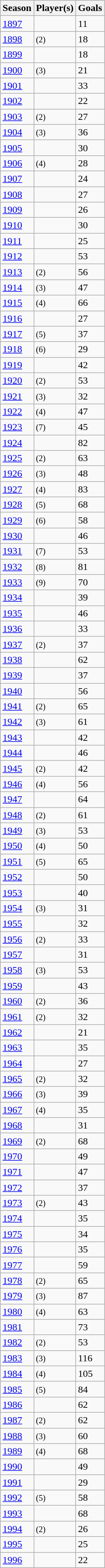<table class="wikitable sortable">
<tr>
<th><strong>Season</strong></th>
<th><strong>Player(s)</strong></th>
<th><strong>Goals</strong></th>
</tr>
<tr>
<td><a href='#'>1897</a></td>
<td></td>
<td>11</td>
</tr>
<tr>
<td><a href='#'>1898</a></td>
<td> <small>(2)</small></td>
<td>18</td>
</tr>
<tr>
<td><a href='#'>1899</a></td>
<td></td>
<td>18</td>
</tr>
<tr>
<td><a href='#'>1900</a></td>
<td> <small>(3)</small></td>
<td>21</td>
</tr>
<tr>
<td><a href='#'>1901</a></td>
<td></td>
<td>33</td>
</tr>
<tr>
<td><a href='#'>1902</a></td>
<td></td>
<td>22</td>
</tr>
<tr>
<td><a href='#'>1903</a></td>
<td> <small>(2)</small></td>
<td>27</td>
</tr>
<tr>
<td><a href='#'>1904</a></td>
<td> <small>(3)</small></td>
<td>36</td>
</tr>
<tr>
<td><a href='#'>1905</a></td>
<td></td>
<td>30</td>
</tr>
<tr>
<td><a href='#'>1906</a></td>
<td> <small>(4)</small></td>
<td>28</td>
</tr>
<tr>
<td><a href='#'>1907</a></td>
<td></td>
<td>24</td>
</tr>
<tr>
<td><a href='#'>1908</a></td>
<td></td>
<td>27</td>
</tr>
<tr>
<td><a href='#'>1909</a></td>
<td></td>
<td>26</td>
</tr>
<tr>
<td><a href='#'>1910</a></td>
<td></td>
<td>30</td>
</tr>
<tr>
<td><a href='#'>1911</a></td>
<td></td>
<td>25</td>
</tr>
<tr>
<td><a href='#'>1912</a></td>
<td></td>
<td>53</td>
</tr>
<tr>
<td><a href='#'>1913</a></td>
<td> <small>(2)</small></td>
<td>56</td>
</tr>
<tr>
<td><a href='#'>1914</a></td>
<td> <small>(3)</small></td>
<td>47</td>
</tr>
<tr>
<td><a href='#'>1915</a></td>
<td> <small>(4)</small></td>
<td>66</td>
</tr>
<tr>
<td><a href='#'>1916</a></td>
<td></td>
<td>27</td>
</tr>
<tr>
<td><a href='#'>1917</a></td>
<td> <small>(5)</small></td>
<td>37</td>
</tr>
<tr>
<td><a href='#'>1918</a></td>
<td> <small>(6)</small></td>
<td>29</td>
</tr>
<tr>
<td><a href='#'>1919</a></td>
<td></td>
<td>42</td>
</tr>
<tr>
<td><a href='#'>1920</a></td>
<td> <small>(2)</small></td>
<td>53</td>
</tr>
<tr>
<td><a href='#'>1921</a></td>
<td> <small>(3)</small></td>
<td>32</td>
</tr>
<tr>
<td><a href='#'>1922</a></td>
<td> <small>(4)</small></td>
<td>47</td>
</tr>
<tr>
<td><a href='#'>1923</a></td>
<td> <small>(7)</small></td>
<td>45</td>
</tr>
<tr>
<td><a href='#'>1924</a></td>
<td></td>
<td>82</td>
</tr>
<tr>
<td><a href='#'>1925</a></td>
<td> <small>(2)</small></td>
<td>63</td>
</tr>
<tr>
<td><a href='#'>1926</a></td>
<td> <small>(3)</small></td>
<td>48</td>
</tr>
<tr>
<td><a href='#'>1927</a></td>
<td> <small>(4)</small></td>
<td>83</td>
</tr>
<tr>
<td><a href='#'>1928</a></td>
<td> <small>(5)</small></td>
<td>68</td>
</tr>
<tr>
<td><a href='#'>1929</a></td>
<td> <small>(6)</small></td>
<td>58</td>
</tr>
<tr>
<td><a href='#'>1930</a></td>
<td></td>
<td>46</td>
</tr>
<tr>
<td><a href='#'>1931</a></td>
<td> <small>(7)</small></td>
<td>53</td>
</tr>
<tr>
<td><a href='#'>1932</a></td>
<td> <small>(8)</small></td>
<td>81</td>
</tr>
<tr>
<td><a href='#'>1933</a></td>
<td> <small>(9)</small></td>
<td>70</td>
</tr>
<tr>
<td><a href='#'>1934</a></td>
<td></td>
<td>39</td>
</tr>
<tr>
<td><a href='#'>1935</a></td>
<td></td>
<td>46</td>
</tr>
<tr>
<td><a href='#'>1936</a></td>
<td></td>
<td>33</td>
</tr>
<tr>
<td><a href='#'>1937</a></td>
<td> <small>(2)</small></td>
<td>37</td>
</tr>
<tr>
<td><a href='#'>1938</a></td>
<td></td>
<td>62</td>
</tr>
<tr>
<td><a href='#'>1939</a></td>
<td></td>
<td>37</td>
</tr>
<tr>
<td><a href='#'>1940</a></td>
<td></td>
<td>56</td>
</tr>
<tr>
<td><a href='#'>1941</a></td>
<td> <small>(2)</small></td>
<td>65</td>
</tr>
<tr>
<td><a href='#'>1942</a></td>
<td> <small>(3)</small></td>
<td>61</td>
</tr>
<tr>
<td><a href='#'>1943</a></td>
<td></td>
<td>42</td>
</tr>
<tr>
<td><a href='#'>1944</a></td>
<td></td>
<td>46</td>
</tr>
<tr>
<td><a href='#'>1945</a></td>
<td> <small>(2)</small></td>
<td>42</td>
</tr>
<tr>
<td><a href='#'>1946</a></td>
<td> <small>(4)</small></td>
<td>56</td>
</tr>
<tr>
<td><a href='#'>1947</a></td>
<td></td>
<td>64</td>
</tr>
<tr>
<td><a href='#'>1948</a></td>
<td> <small>(2)</small></td>
<td>61</td>
</tr>
<tr>
<td><a href='#'>1949</a></td>
<td> <small>(3)</small></td>
<td>53</td>
</tr>
<tr>
<td><a href='#'>1950</a></td>
<td> <small>(4)</small></td>
<td>50</td>
</tr>
<tr>
<td><a href='#'>1951</a></td>
<td> <small>(5)</small></td>
<td>65</td>
</tr>
<tr>
<td><a href='#'>1952</a></td>
<td></td>
<td>50</td>
</tr>
<tr>
<td><a href='#'>1953</a></td>
<td></td>
<td>40</td>
</tr>
<tr>
<td><a href='#'>1954</a></td>
<td> <small>(3)</small></td>
<td>31</td>
</tr>
<tr>
<td><a href='#'>1955</a></td>
<td></td>
<td>32</td>
</tr>
<tr>
<td><a href='#'>1956</a></td>
<td> <small>(2)</small></td>
<td>33</td>
</tr>
<tr>
<td><a href='#'>1957</a></td>
<td></td>
<td>31</td>
</tr>
<tr>
<td><a href='#'>1958</a></td>
<td> <small>(3)</small></td>
<td>53</td>
</tr>
<tr>
<td><a href='#'>1959</a></td>
<td></td>
<td>43</td>
</tr>
<tr>
<td><a href='#'>1960</a></td>
<td> <small>(2)</small></td>
<td>36</td>
</tr>
<tr>
<td><a href='#'>1961</a></td>
<td> <small>(2)</small></td>
<td>32</td>
</tr>
<tr>
<td><a href='#'>1962</a></td>
<td></td>
<td>21</td>
</tr>
<tr>
<td><a href='#'>1963</a></td>
<td></td>
<td>35</td>
</tr>
<tr>
<td><a href='#'>1964</a></td>
<td></td>
<td>27</td>
</tr>
<tr>
<td><a href='#'>1965</a></td>
<td> <small>(2)</small></td>
<td>32</td>
</tr>
<tr>
<td><a href='#'>1966</a></td>
<td> <small>(3)</small></td>
<td>39</td>
</tr>
<tr>
<td><a href='#'>1967</a></td>
<td> <small>(4)</small></td>
<td>35</td>
</tr>
<tr>
<td><a href='#'>1968</a></td>
<td></td>
<td>31</td>
</tr>
<tr>
<td><a href='#'>1969</a></td>
<td> <small>(2)</small></td>
<td>68</td>
</tr>
<tr>
<td><a href='#'>1970</a></td>
<td></td>
<td>49</td>
</tr>
<tr>
<td><a href='#'>1971</a></td>
<td></td>
<td>47</td>
</tr>
<tr>
<td><a href='#'>1972</a></td>
<td></td>
<td>37</td>
</tr>
<tr>
<td><a href='#'>1973</a></td>
<td> <small>(2)</small></td>
<td>43</td>
</tr>
<tr>
<td><a href='#'>1974</a></td>
<td></td>
<td>35</td>
</tr>
<tr>
<td><a href='#'>1975</a></td>
<td></td>
<td>34</td>
</tr>
<tr>
<td><a href='#'>1976</a></td>
<td></td>
<td>35</td>
</tr>
<tr>
<td><a href='#'>1977</a></td>
<td></td>
<td>59</td>
</tr>
<tr>
<td><a href='#'>1978</a></td>
<td> <small>(2)</small></td>
<td>65</td>
</tr>
<tr>
<td><a href='#'>1979</a></td>
<td> <small>(3)</small></td>
<td>87</td>
</tr>
<tr>
<td><a href='#'>1980</a></td>
<td> <small>(4)</small></td>
<td>63</td>
</tr>
<tr>
<td><a href='#'>1981</a></td>
<td></td>
<td>73</td>
</tr>
<tr>
<td><a href='#'>1982</a></td>
<td> <small>(2)</small></td>
<td>53</td>
</tr>
<tr>
<td><a href='#'>1983</a></td>
<td> <small>(3)</small></td>
<td>116</td>
</tr>
<tr>
<td><a href='#'>1984</a></td>
<td> <small>(4)</small></td>
<td>105</td>
</tr>
<tr>
<td><a href='#'>1985</a></td>
<td> <small>(5)</small></td>
<td>84</td>
</tr>
<tr>
<td><a href='#'>1986</a></td>
<td></td>
<td>62</td>
</tr>
<tr>
<td><a href='#'>1987</a></td>
<td> <small>(2)</small></td>
<td>62</td>
</tr>
<tr>
<td><a href='#'>1988</a></td>
<td> <small>(3)</small></td>
<td>60</td>
</tr>
<tr>
<td><a href='#'>1989</a></td>
<td> <small>(4)</small></td>
<td>68</td>
</tr>
<tr>
<td><a href='#'>1990</a></td>
<td></td>
<td>49</td>
</tr>
<tr>
<td><a href='#'>1991</a></td>
<td></td>
<td>29</td>
</tr>
<tr>
<td><a href='#'>1992</a></td>
<td> <small>(5)</small></td>
<td>58</td>
</tr>
<tr>
<td><a href='#'>1993</a></td>
<td></td>
<td>68</td>
</tr>
<tr>
<td><a href='#'>1994</a></td>
<td> <small>(2)</small></td>
<td>26</td>
</tr>
<tr>
<td><a href='#'>1995</a></td>
<td></td>
<td>25</td>
</tr>
<tr>
<td><a href='#'>1996</a></td>
<td></td>
<td>22</td>
</tr>
</table>
